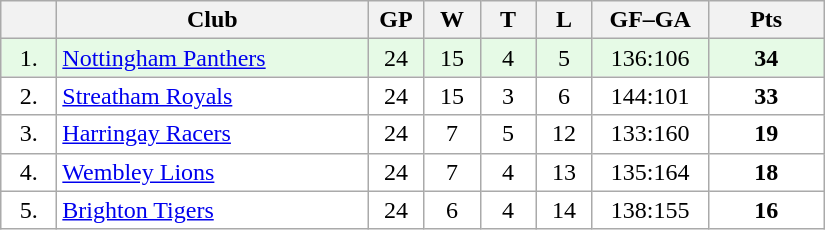<table class="wikitable">
<tr>
<th width="30"></th>
<th width="200">Club</th>
<th width="30">GP</th>
<th width="30">W</th>
<th width="30">T</th>
<th width="30">L</th>
<th width="70">GF–GA</th>
<th width="70">Pts</th>
</tr>
<tr bgcolor="#e6fae6" align="center">
<td>1.</td>
<td align="left"><a href='#'>Nottingham Panthers</a></td>
<td>24</td>
<td>15</td>
<td>4</td>
<td>5</td>
<td>136:106</td>
<td><strong>34</strong></td>
</tr>
<tr bgcolor="#FFFFFF" align="center">
<td>2.</td>
<td align="left"><a href='#'>Streatham Royals</a></td>
<td>24</td>
<td>15</td>
<td>3</td>
<td>6</td>
<td>144:101</td>
<td><strong>33</strong></td>
</tr>
<tr bgcolor="#FFFFFF" align="center">
<td>3.</td>
<td align="left"><a href='#'>Harringay Racers</a></td>
<td>24</td>
<td>7</td>
<td>5</td>
<td>12</td>
<td>133:160</td>
<td><strong>19</strong></td>
</tr>
<tr bgcolor="#FFFFFF" align="center">
<td>4.</td>
<td align="left"><a href='#'>Wembley Lions</a></td>
<td>24</td>
<td>7</td>
<td>4</td>
<td>13</td>
<td>135:164</td>
<td><strong>18</strong></td>
</tr>
<tr bgcolor="#FFFFFF" align="center">
<td>5.</td>
<td align="left"><a href='#'>Brighton Tigers</a></td>
<td>24</td>
<td>6</td>
<td>4</td>
<td>14</td>
<td>138:155</td>
<td><strong>16</strong></td>
</tr>
</table>
